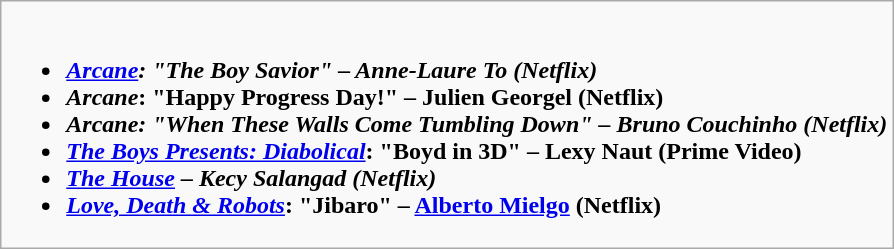<table class="wikitable">
<tr>
<td style="vertical-align:top;"><br><ul><li><strong><em><a href='#'>Arcane</a><em>: "The Boy Savior" – Anne-Laure To (Netflix)<strong></li><li></em></strong>Arcane</em>: "Happy Progress Day!" – Julien Georgel (Netflix)</strong></li><li><strong><em>Arcane<em>: "When These Walls Come Tumbling Down" – Bruno Couchinho (Netflix)<strong></li><li></em></strong><a href='#'>The Boys Presents: Diabolical</a></em>: "Boyd in 3D" – Lexy Naut (Prime Video)</strong></li><li><strong><em><a href='#'>The House</a><em> – Kecy Salangad (Netflix)<strong></li><li></em></strong><a href='#'>Love, Death & Robots</a></em>: "Jibaro" – <a href='#'>Alberto Mielgo</a> (Netflix)</strong></li></ul></td>
</tr>
</table>
